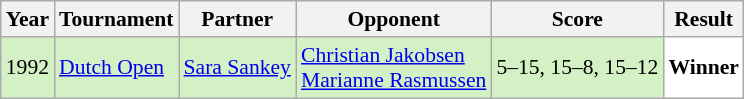<table class="sortable wikitable" style="font-size: 90%;">
<tr>
<th>Year</th>
<th>Tournament</th>
<th>Partner</th>
<th>Opponent</th>
<th>Score</th>
<th>Result</th>
</tr>
<tr style="background:#D4F1C5">
<td align="center">1992</td>
<td align="left"><a href='#'>Dutch Open</a></td>
<td align="left"> <a href='#'>Sara Sankey</a></td>
<td align="left"> <a href='#'>Christian Jakobsen</a> <br>  <a href='#'>Marianne Rasmussen</a></td>
<td align="left">5–15, 15–8, 15–12</td>
<td style="text-align:left; background:white"> <strong>Winner</strong></td>
</tr>
</table>
